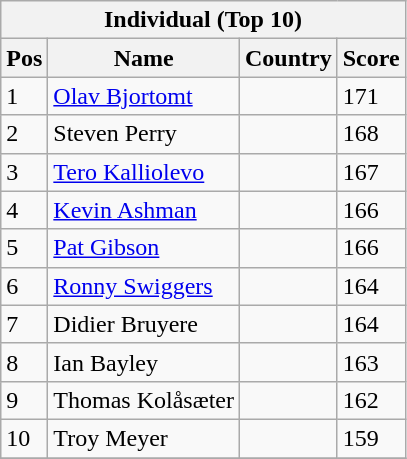<table class="wikitable">
<tr>
<th colspan="4">Individual (Top 10)</th>
</tr>
<tr>
<th>Pos</th>
<th>Name</th>
<th>Country</th>
<th>Score</th>
</tr>
<tr>
<td>1</td>
<td><a href='#'>Olav Bjortomt</a></td>
<td></td>
<td>171</td>
</tr>
<tr>
<td>2</td>
<td>Steven Perry</td>
<td></td>
<td>168</td>
</tr>
<tr>
<td>3</td>
<td><a href='#'>Tero Kalliolevo</a></td>
<td></td>
<td>167</td>
</tr>
<tr>
<td>4</td>
<td><a href='#'>Kevin Ashman</a></td>
<td></td>
<td>166</td>
</tr>
<tr>
<td>5</td>
<td><a href='#'>Pat Gibson</a></td>
<td></td>
<td>166</td>
</tr>
<tr>
<td>6</td>
<td><a href='#'>Ronny Swiggers</a></td>
<td></td>
<td>164</td>
</tr>
<tr>
<td>7</td>
<td>Didier Bruyere</td>
<td></td>
<td>164</td>
</tr>
<tr>
<td>8</td>
<td>Ian Bayley</td>
<td></td>
<td>163</td>
</tr>
<tr>
<td>9</td>
<td>Thomas Kolåsæter</td>
<td></td>
<td>162</td>
</tr>
<tr>
<td>10</td>
<td>Troy Meyer</td>
<td></td>
<td>159</td>
</tr>
<tr>
</tr>
</table>
